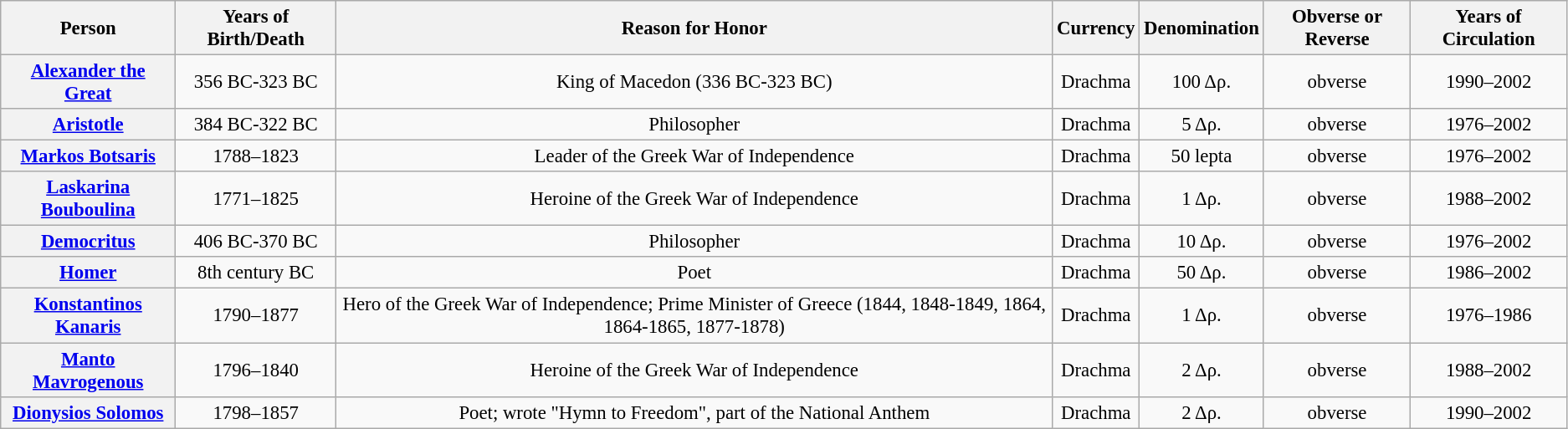<table class="wikitable" style="font-size:95%; text-align:center;">
<tr>
<th>Person</th>
<th>Years of Birth/Death</th>
<th>Reason for Honor</th>
<th>Currency</th>
<th>Denomination</th>
<th>Obverse or Reverse</th>
<th>Years of Circulation</th>
</tr>
<tr>
<th><a href='#'>Alexander the Great</a></th>
<td>356 BC-323 BC</td>
<td>King of Macedon (336 BC-323 BC)</td>
<td>Drachma</td>
<td>100 Δρ.</td>
<td>obverse</td>
<td>1990–2002</td>
</tr>
<tr>
<th><a href='#'>Aristotle</a></th>
<td>384 BC-322 BC</td>
<td>Philosopher</td>
<td>Drachma</td>
<td>5 Δρ.</td>
<td>obverse</td>
<td>1976–2002</td>
</tr>
<tr>
<th><a href='#'>Markos Botsaris</a></th>
<td>1788–1823</td>
<td>Leader of the Greek War of Independence</td>
<td>Drachma</td>
<td>50 lepta</td>
<td>obverse</td>
<td>1976–2002</td>
</tr>
<tr>
<th><a href='#'>Laskarina Bouboulina</a></th>
<td>1771–1825</td>
<td>Heroine of the Greek War of Independence</td>
<td>Drachma</td>
<td>1 Δρ.</td>
<td>obverse</td>
<td>1988–2002</td>
</tr>
<tr>
<th><a href='#'>Democritus</a></th>
<td>406 BC-370 BC</td>
<td>Philosopher</td>
<td>Drachma</td>
<td>10 Δρ.</td>
<td>obverse</td>
<td>1976–2002</td>
</tr>
<tr>
<th><a href='#'>Homer</a></th>
<td>8th century BC</td>
<td>Poet</td>
<td>Drachma</td>
<td>50 Δρ.</td>
<td>obverse</td>
<td>1986–2002</td>
</tr>
<tr>
<th><a href='#'>Konstantinos Kanaris</a></th>
<td>1790–1877</td>
<td>Hero of the Greek War of Independence; Prime Minister of Greece (1844, 1848-1849, 1864, 1864-1865, 1877-1878)</td>
<td>Drachma</td>
<td>1 Δρ.</td>
<td>obverse</td>
<td>1976–1986</td>
</tr>
<tr>
<th><a href='#'>Manto Mavrogenous</a></th>
<td>1796–1840</td>
<td>Heroine of the Greek War of Independence</td>
<td>Drachma</td>
<td>2 Δρ.</td>
<td>obverse</td>
<td>1988–2002</td>
</tr>
<tr>
<th><a href='#'>Dionysios Solomos</a></th>
<td>1798–1857</td>
<td>Poet; wrote "Hymn to Freedom", part of the National Anthem</td>
<td>Drachma</td>
<td>2 Δρ.</td>
<td>obverse</td>
<td>1990–2002</td>
</tr>
</table>
